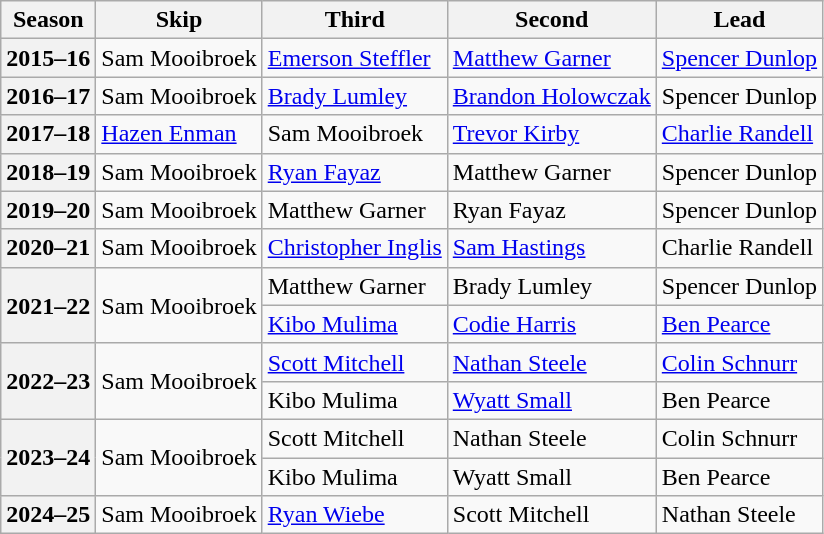<table class="wikitable">
<tr>
<th scope="col">Season</th>
<th scope="col">Skip</th>
<th scope="col">Third</th>
<th scope="col">Second</th>
<th scope="col">Lead</th>
</tr>
<tr>
<th scope="row">2015–16</th>
<td>Sam Mooibroek</td>
<td><a href='#'>Emerson Steffler</a></td>
<td><a href='#'>Matthew Garner</a></td>
<td><a href='#'>Spencer Dunlop</a></td>
</tr>
<tr>
<th scope="row">2016–17</th>
<td>Sam Mooibroek</td>
<td><a href='#'>Brady Lumley</a></td>
<td><a href='#'>Brandon Holowczak</a></td>
<td>Spencer Dunlop</td>
</tr>
<tr>
<th scope="row">2017–18</th>
<td><a href='#'>Hazen Enman</a></td>
<td>Sam Mooibroek</td>
<td><a href='#'>Trevor Kirby</a></td>
<td><a href='#'>Charlie Randell</a></td>
</tr>
<tr>
<th scope="row">2018–19</th>
<td>Sam Mooibroek</td>
<td><a href='#'>Ryan Fayaz</a></td>
<td>Matthew Garner</td>
<td>Spencer Dunlop</td>
</tr>
<tr>
<th scope="row">2019–20</th>
<td>Sam Mooibroek</td>
<td>Matthew Garner</td>
<td>Ryan Fayaz</td>
<td>Spencer Dunlop</td>
</tr>
<tr>
<th scope="row">2020–21</th>
<td>Sam Mooibroek</td>
<td><a href='#'>Christopher Inglis</a></td>
<td><a href='#'>Sam Hastings</a></td>
<td>Charlie Randell</td>
</tr>
<tr>
<th scope="row" rowspan=2>2021–22</th>
<td rowspan=2>Sam Mooibroek</td>
<td>Matthew Garner</td>
<td>Brady Lumley</td>
<td>Spencer Dunlop</td>
</tr>
<tr>
<td><a href='#'>Kibo Mulima</a></td>
<td><a href='#'>Codie Harris</a></td>
<td><a href='#'>Ben Pearce</a></td>
</tr>
<tr>
<th scope="row" rowspan=2>2022–23</th>
<td rowspan=2>Sam Mooibroek</td>
<td><a href='#'>Scott Mitchell</a></td>
<td><a href='#'>Nathan Steele</a></td>
<td><a href='#'>Colin Schnurr</a></td>
</tr>
<tr>
<td>Kibo Mulima</td>
<td><a href='#'>Wyatt Small</a></td>
<td>Ben Pearce</td>
</tr>
<tr>
<th scope="row" rowspan=2>2023–24</th>
<td rowspan=2>Sam Mooibroek</td>
<td>Scott Mitchell</td>
<td>Nathan Steele</td>
<td>Colin Schnurr</td>
</tr>
<tr>
<td>Kibo Mulima</td>
<td>Wyatt Small</td>
<td>Ben Pearce</td>
</tr>
<tr>
<th scope="row">2024–25</th>
<td>Sam Mooibroek</td>
<td><a href='#'>Ryan Wiebe</a></td>
<td>Scott Mitchell</td>
<td>Nathan Steele</td>
</tr>
</table>
